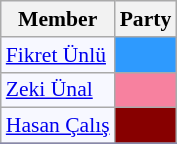<table class=wikitable style="border:1px solid #8888aa; background-color:#f7f8ff; padding:0px; font-size:90%;">
<tr>
<th>Member</th>
<th>Party</th>
</tr>
<tr>
<td><a href='#'>Fikret Ünlü</a></td>
<td style="background: #2E9AFE"></td>
</tr>
<tr>
<td><a href='#'>Zeki Ünal</a></td>
<td style="background: #F7819F"></td>
</tr>
<tr>
<td><a href='#'>Hasan Çalış</a></td>
<td style="background: #870000"></td>
</tr>
<tr>
</tr>
</table>
